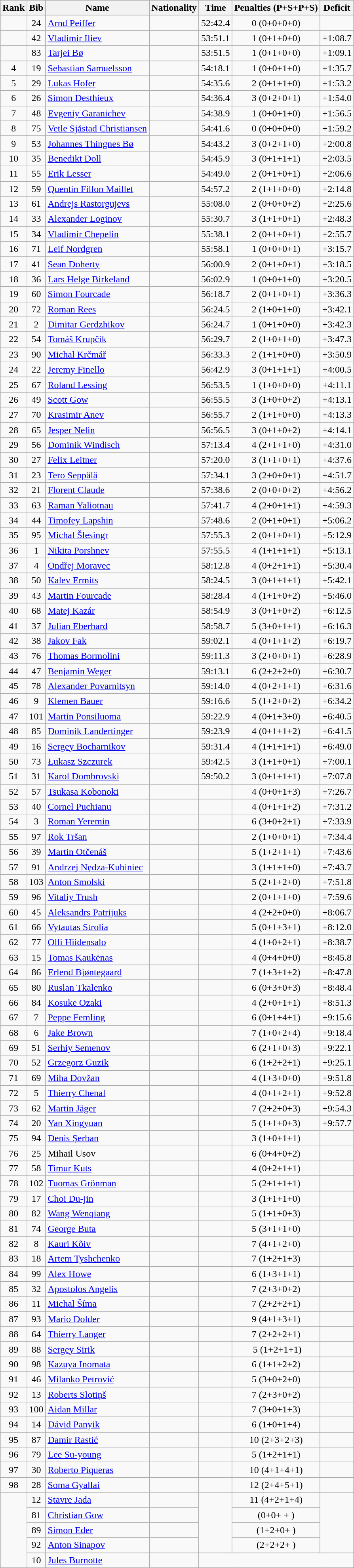<table class="wikitable sortable" style="text-align:center">
<tr>
<th data-sort-type=number>Rank</th>
<th>Bib</th>
<th>Name</th>
<th>Nationality</th>
<th>Time</th>
<th data-sort-type=number>Penalties (P+S+P+S)</th>
<th>Deficit</th>
</tr>
<tr>
<td></td>
<td>24</td>
<td align=left><a href='#'>Arnd Peiffer</a></td>
<td align=left></td>
<td>52:42.4</td>
<td>0 (0+0+0+0)</td>
<td></td>
</tr>
<tr>
<td></td>
<td>42</td>
<td align=left><a href='#'>Vladimir Iliev</a></td>
<td align=left></td>
<td>53:51.1</td>
<td>1 (0+1+0+0)</td>
<td>+1:08.7</td>
</tr>
<tr>
<td></td>
<td>83</td>
<td align=left><a href='#'>Tarjei Bø</a></td>
<td align=left></td>
<td>53:51.5</td>
<td>1 (0+1+0+0)</td>
<td>+1:09.1</td>
</tr>
<tr>
<td>4</td>
<td>19</td>
<td align=left><a href='#'>Sebastian Samuelsson</a></td>
<td align=left></td>
<td>54:18.1</td>
<td>1 (0+0+1+0)</td>
<td>+1:35.7</td>
</tr>
<tr>
<td>5</td>
<td>29</td>
<td align=left><a href='#'>Lukas Hofer</a></td>
<td align=left></td>
<td>54:35.6</td>
<td>2 (0+1+1+0)</td>
<td>+1:53.2</td>
</tr>
<tr>
<td>6</td>
<td>26</td>
<td align=left><a href='#'>Simon Desthieux</a></td>
<td align=left></td>
<td>54:36.4</td>
<td>3 (0+2+0+1)</td>
<td>+1:54.0</td>
</tr>
<tr>
<td>7</td>
<td>48</td>
<td align=left><a href='#'>Evgeniy Garanichev</a></td>
<td align=left></td>
<td>54:38.9</td>
<td>1 (0+0+1+0)</td>
<td>+1:56.5</td>
</tr>
<tr>
<td>8</td>
<td>75</td>
<td align=left><a href='#'>Vetle Sjåstad Christiansen</a></td>
<td align=left></td>
<td>54:41.6</td>
<td>0 (0+0+0+0)</td>
<td>+1:59.2</td>
</tr>
<tr>
<td>9</td>
<td>53</td>
<td align=left><a href='#'>Johannes Thingnes Bø</a></td>
<td align=left></td>
<td>54:43.2</td>
<td>3 (0+2+1+0)</td>
<td>+2:00.8</td>
</tr>
<tr>
<td>10</td>
<td>35</td>
<td align=left><a href='#'>Benedikt Doll</a></td>
<td align=left></td>
<td>54:45.9</td>
<td>3 (0+1+1+1)</td>
<td>+2:03.5</td>
</tr>
<tr>
<td>11</td>
<td>55</td>
<td align=left><a href='#'>Erik Lesser</a></td>
<td align=left></td>
<td>54:49.0</td>
<td>2 (0+1+0+1)</td>
<td>+2:06.6</td>
</tr>
<tr>
<td>12</td>
<td>59</td>
<td align=left><a href='#'>Quentin Fillon Maillet</a></td>
<td align=left></td>
<td>54:57.2</td>
<td>2 (1+1+0+0)</td>
<td>+2:14.8</td>
</tr>
<tr>
<td>13</td>
<td>61</td>
<td align=left><a href='#'>Andrejs Rastorgujevs</a></td>
<td align=left></td>
<td>55:08.0</td>
<td>2 (0+0+0+2)</td>
<td>+2:25.6</td>
</tr>
<tr>
<td>14</td>
<td>33</td>
<td align=left><a href='#'>Alexander Loginov</a></td>
<td align=left></td>
<td>55:30.7</td>
<td>3 (1+1+0+1)</td>
<td>+2:48.3</td>
</tr>
<tr>
<td>15</td>
<td>34</td>
<td align=left><a href='#'>Vladimir Chepelin</a></td>
<td align=left></td>
<td>55:38.1</td>
<td>2 (0+1+0+1)</td>
<td>+2:55.7</td>
</tr>
<tr>
<td>16</td>
<td>71</td>
<td align=left><a href='#'>Leif Nordgren</a></td>
<td align=left></td>
<td>55:58.1</td>
<td>1 (0+0+0+1)</td>
<td>+3:15.7</td>
</tr>
<tr>
<td>17</td>
<td>41</td>
<td align=left><a href='#'> Sean Doherty</a></td>
<td align=left></td>
<td>56:00.9</td>
<td>2 (0+1+0+1)</td>
<td>+3:18.5</td>
</tr>
<tr>
<td>18</td>
<td>36</td>
<td align=left><a href='#'>Lars Helge Birkeland</a></td>
<td align=left></td>
<td>56:02.9</td>
<td>1 (0+0+1+0)</td>
<td>+3:20.5</td>
</tr>
<tr>
<td>19</td>
<td>60</td>
<td align=left><a href='#'>Simon Fourcade</a></td>
<td align=left></td>
<td>56:18.7</td>
<td>2 (0+1+0+1)</td>
<td>+3:36.3</td>
</tr>
<tr>
<td>20</td>
<td>72</td>
<td align=left><a href='#'>Roman Rees</a></td>
<td align=left></td>
<td>56:24.5</td>
<td>2 (1+0+1+0)</td>
<td>+3:42.1</td>
</tr>
<tr>
<td>21</td>
<td>2</td>
<td align=left><a href='#'>Dimitar Gerdzhikov</a></td>
<td align=left></td>
<td>56:24.7</td>
<td>1 (0+1+0+0)</td>
<td>+3:42.3</td>
</tr>
<tr>
<td>22</td>
<td>54</td>
<td align=left><a href='#'>Tomáš Krupčík</a></td>
<td align=left></td>
<td>56:29.7</td>
<td>2 (1+0+1+0)</td>
<td>+3:47.3</td>
</tr>
<tr>
<td>23</td>
<td>90</td>
<td align=left><a href='#'>Michal Krčmář</a></td>
<td align=left></td>
<td>56:33.3</td>
<td>2 (1+1+0+0)</td>
<td>+3:50.9</td>
</tr>
<tr>
<td>24</td>
<td>22</td>
<td align=left><a href='#'>Jeremy Finello</a></td>
<td align=left></td>
<td>56:42.9</td>
<td>3 (0+1+1+1)</td>
<td>+4:00.5</td>
</tr>
<tr>
<td>25</td>
<td>67</td>
<td align=left><a href='#'>Roland Lessing</a></td>
<td align=left></td>
<td>56:53.5</td>
<td>1 (1+0+0+0)</td>
<td>+4:11.1</td>
</tr>
<tr>
<td>26</td>
<td>49</td>
<td align=left><a href='#'>Scott Gow</a></td>
<td align=left></td>
<td>56:55.5</td>
<td>3 (1+0+0+2)</td>
<td>+4:13.1</td>
</tr>
<tr>
<td>27</td>
<td>70</td>
<td align=left><a href='#'>Krasimir Anev</a></td>
<td align=left></td>
<td>56:55.7</td>
<td>2 (1+1+0+0)</td>
<td>+4:13.3</td>
</tr>
<tr>
<td>28</td>
<td>65</td>
<td align=left><a href='#'>Jesper Nelin</a></td>
<td align=left></td>
<td>56:56.5</td>
<td>3 (0+1+0+2)</td>
<td>+4:14.1</td>
</tr>
<tr>
<td>29</td>
<td>56</td>
<td align=left><a href='#'>Dominik Windisch</a></td>
<td align=left></td>
<td>57:13.4</td>
<td>4 (2+1+1+0)</td>
<td>+4:31.0</td>
</tr>
<tr>
<td>30</td>
<td>27</td>
<td align=left><a href='#'>Felix Leitner</a></td>
<td align=left></td>
<td>57:20.0</td>
<td>3 (1+1+0+1)</td>
<td>+4:37.6</td>
</tr>
<tr>
<td>31</td>
<td>23</td>
<td align=left><a href='#'>Tero Seppälä</a></td>
<td align=left></td>
<td>57:34.1</td>
<td>3 (2+0+0+1)</td>
<td>+4:51.7</td>
</tr>
<tr>
<td>32</td>
<td>21</td>
<td align=left><a href='#'>Florent Claude</a></td>
<td align=left></td>
<td>57:38.6</td>
<td>2 (0+0+0+2)</td>
<td>+4:56.2</td>
</tr>
<tr>
<td>33</td>
<td>63</td>
<td align=left><a href='#'>Raman Yaliotnau</a></td>
<td align=left></td>
<td>57:41.7</td>
<td>4 (2+0+1+1)</td>
<td>+4:59.3</td>
</tr>
<tr>
<td>34</td>
<td>44</td>
<td align=left><a href='#'>Timofey Lapshin</a></td>
<td align=left></td>
<td>57:48.6</td>
<td>2 (0+1+0+1)</td>
<td>+5:06.2</td>
</tr>
<tr>
<td>35</td>
<td>95</td>
<td align=left><a href='#'>Michal Šlesingr</a></td>
<td align=left></td>
<td>57:55.3</td>
<td>2 (0+1+0+1)</td>
<td>+5:12.9</td>
</tr>
<tr>
<td>36</td>
<td>1</td>
<td align=left><a href='#'>Nikita Porshnev</a></td>
<td align=left></td>
<td>57:55.5</td>
<td>4 (1+1+1+1)</td>
<td>+5:13.1</td>
</tr>
<tr>
<td>37</td>
<td>4</td>
<td align=left><a href='#'>Ondřej Moravec</a></td>
<td align=left></td>
<td>58:12.8</td>
<td>4 (0+2+1+1)</td>
<td>+5:30.4</td>
</tr>
<tr>
<td>38</td>
<td>50</td>
<td align=left><a href='#'>Kalev Ermits</a></td>
<td align=left></td>
<td>58:24.5</td>
<td>3 (0+1+1+1)</td>
<td>+5:42.1</td>
</tr>
<tr>
<td>39</td>
<td>43</td>
<td align=left><a href='#'>Martin Fourcade</a></td>
<td align=left></td>
<td>58:28.4</td>
<td>4 (1+1+0+2)</td>
<td>+5:46.0</td>
</tr>
<tr>
<td>40</td>
<td>68</td>
<td align=left><a href='#'>Matej Kazár</a></td>
<td align=left></td>
<td>58:54.9</td>
<td>3 (0+1+0+2)</td>
<td>+6:12.5</td>
</tr>
<tr>
<td>41</td>
<td>37</td>
<td align=left><a href='#'>Julian Eberhard</a></td>
<td align=left></td>
<td>58:58.7</td>
<td>5 (3+0+1+1)</td>
<td>+6:16.3</td>
</tr>
<tr>
<td>42</td>
<td>38</td>
<td align=left><a href='#'>Jakov Fak</a></td>
<td align=left></td>
<td>59:02.1</td>
<td>4 (0+1+1+2)</td>
<td>+6:19.7</td>
</tr>
<tr>
<td>43</td>
<td>76</td>
<td align=left><a href='#'>Thomas Bormolini</a></td>
<td align=left></td>
<td>59:11.3</td>
<td>3 (2+0+0+1)</td>
<td>+6:28.9</td>
</tr>
<tr>
<td>44</td>
<td>47</td>
<td align=left><a href='#'>Benjamin Weger</a></td>
<td align=left></td>
<td>59:13.1</td>
<td>6 (2+2+2+0)</td>
<td>+6:30.7</td>
</tr>
<tr>
<td>45</td>
<td>78</td>
<td align=left><a href='#'>Alexander Povarnitsyn</a></td>
<td align=left></td>
<td>59:14.0</td>
<td>4 (0+2+1+1)</td>
<td>+6:31.6</td>
</tr>
<tr>
<td>46</td>
<td>9</td>
<td align=left><a href='#'>Klemen Bauer</a></td>
<td align=left></td>
<td>59:16.6</td>
<td>5 (1+2+0+2)</td>
<td>+6:34.2</td>
</tr>
<tr>
<td>47</td>
<td>101</td>
<td align=left><a href='#'>Martin Ponsiluoma</a></td>
<td align=left></td>
<td>59:22.9</td>
<td>4 (0+1+3+0)</td>
<td>+6:40.5</td>
</tr>
<tr>
<td>48</td>
<td>85</td>
<td align=left><a href='#'>Dominik Landertinger</a></td>
<td align=left></td>
<td>59:23.9</td>
<td>4 (0+1+1+2)</td>
<td>+6:41.5</td>
</tr>
<tr>
<td>49</td>
<td>16</td>
<td align=left><a href='#'>Sergey Bocharnikov</a></td>
<td align=left></td>
<td>59:31.4</td>
<td>4 (1+1+1+1)</td>
<td>+6:49.0</td>
</tr>
<tr>
<td>50</td>
<td>73</td>
<td align=left><a href='#'>Łukasz Szczurek</a></td>
<td align=left></td>
<td>59:42.5</td>
<td>3 (1+1+0+1)</td>
<td>+7:00.1</td>
</tr>
<tr>
<td>51</td>
<td>31</td>
<td align=left><a href='#'>Karol Dombrovski</a></td>
<td align=left></td>
<td>59:50.2</td>
<td>3 (0+1+1+1)</td>
<td>+7:07.8</td>
</tr>
<tr>
<td>52</td>
<td>57</td>
<td align=left><a href='#'>Tsukasa Kobonoki</a></td>
<td align=left></td>
<td></td>
<td>4 (0+0+1+3)</td>
<td>+7:26.7</td>
</tr>
<tr>
<td>53</td>
<td>40</td>
<td align=left><a href='#'>Cornel Puchianu</a></td>
<td align=left></td>
<td></td>
<td>4 (0+1+1+2)</td>
<td>+7:31.2</td>
</tr>
<tr>
<td>54</td>
<td>3</td>
<td align=left><a href='#'>Roman Yeremin</a></td>
<td align=left></td>
<td></td>
<td>6 (3+0+2+1)</td>
<td>+7:33.9</td>
</tr>
<tr>
<td>55</td>
<td>97</td>
<td align=left><a href='#'>Rok Tršan</a></td>
<td align=left></td>
<td></td>
<td>2 (1+0+0+1)</td>
<td>+7:34.4</td>
</tr>
<tr>
<td>56</td>
<td>39</td>
<td align=left><a href='#'>Martin Otčenáš</a></td>
<td align=left></td>
<td></td>
<td>5 (1+2+1+1)</td>
<td>+7:43.6</td>
</tr>
<tr>
<td>57</td>
<td>91</td>
<td align=left><a href='#'>Andrzej Nędza-Kubiniec</a></td>
<td align=left></td>
<td></td>
<td>3 (1+1+1+0)</td>
<td>+7:43.7</td>
</tr>
<tr>
<td>58</td>
<td>103</td>
<td align=left><a href='#'>Anton Smolski</a></td>
<td align=left></td>
<td></td>
<td>5 (2+1+2+0)</td>
<td>+7:51.8</td>
</tr>
<tr>
<td>59</td>
<td>96</td>
<td align=left><a href='#'>Vitaliy Trush</a></td>
<td align=left></td>
<td></td>
<td>2 (0+1+1+0)</td>
<td>+7:59.6</td>
</tr>
<tr>
<td>60</td>
<td>45</td>
<td align=left><a href='#'>Aleksandrs Patrijuks</a></td>
<td align=left></td>
<td></td>
<td>4 (2+2+0+0)</td>
<td>+8:06.7</td>
</tr>
<tr>
<td>61</td>
<td>66</td>
<td align=left><a href='#'>Vytautas Strolia</a></td>
<td align=left></td>
<td></td>
<td>5 (0+1+3+1)</td>
<td>+8:12.0</td>
</tr>
<tr>
<td>62</td>
<td>77</td>
<td align=left><a href='#'>Olli Hiidensalo</a></td>
<td align=left></td>
<td></td>
<td>4 (1+0+2+1)</td>
<td>+8:38.7</td>
</tr>
<tr>
<td>63</td>
<td>15</td>
<td align=left><a href='#'>Tomas Kaukėnas</a></td>
<td align=left></td>
<td></td>
<td>4 (0+4+0+0)</td>
<td>+8:45.8</td>
</tr>
<tr>
<td>64</td>
<td>86</td>
<td align=left><a href='#'>Erlend Bjøntegaard</a></td>
<td align=left></td>
<td></td>
<td>7 (1+3+1+2)</td>
<td>+8:47.8</td>
</tr>
<tr>
<td>65</td>
<td>80</td>
<td align=left><a href='#'>Ruslan Tkalenko</a></td>
<td align=left></td>
<td></td>
<td>6 (0+3+0+3)</td>
<td>+8:48.4</td>
</tr>
<tr>
<td>66</td>
<td>84</td>
<td align=left><a href='#'>Kosuke Ozaki</a></td>
<td align=left></td>
<td></td>
<td>4 (2+0+1+1)</td>
<td>+8:51.3</td>
</tr>
<tr>
<td>67</td>
<td>7</td>
<td align=left><a href='#'>Peppe Femling</a></td>
<td align=left></td>
<td></td>
<td>6 (0+1+4+1)</td>
<td>+9:15.6</td>
</tr>
<tr>
<td>68</td>
<td>6</td>
<td align=left><a href='#'>Jake Brown</a></td>
<td align=left></td>
<td></td>
<td>7 (1+0+2+4)</td>
<td>+9:18.4</td>
</tr>
<tr>
<td>69</td>
<td>51</td>
<td align=left><a href='#'>Serhiy Semenov</a></td>
<td align=left></td>
<td></td>
<td>6 (2+1+0+3)</td>
<td>+9:22.1</td>
</tr>
<tr>
<td>70</td>
<td>52</td>
<td align=left><a href='#'>Grzegorz Guzik</a></td>
<td align=left></td>
<td></td>
<td>6 (1+2+2+1)</td>
<td>+9:25.1</td>
</tr>
<tr>
<td>71</td>
<td>69</td>
<td align=left><a href='#'>Miha Dovžan</a></td>
<td align=left></td>
<td></td>
<td>4 (1+3+0+0)</td>
<td>+9:51.8</td>
</tr>
<tr>
<td>72</td>
<td>5</td>
<td align=left><a href='#'>Thierry Chenal</a></td>
<td align=left></td>
<td></td>
<td>4 (0+1+2+1)</td>
<td>+9:52.8</td>
</tr>
<tr>
<td>73</td>
<td>62</td>
<td align=left><a href='#'>Martin Jäger</a></td>
<td align=left></td>
<td></td>
<td>7 (2+2+0+3)</td>
<td>+9:54.3</td>
</tr>
<tr>
<td>74</td>
<td>20</td>
<td align=left><a href='#'>Yan Xingyuan</a></td>
<td align=left></td>
<td></td>
<td>5 (1+1+0+3)</td>
<td>+9:57.7</td>
</tr>
<tr>
<td>75</td>
<td>94</td>
<td align=left><a href='#'>Denis Șerban</a></td>
<td align=left></td>
<td></td>
<td>3 (1+0+1+1)</td>
<td></td>
</tr>
<tr>
<td>76</td>
<td>25</td>
<td align=left>Mihail Usov</td>
<td align=left></td>
<td></td>
<td>6 (0+4+0+2)</td>
<td></td>
</tr>
<tr>
<td>77</td>
<td>58</td>
<td align=left><a href='#'>Timur Kuts</a></td>
<td align=left></td>
<td></td>
<td>4 (0+2+1+1)</td>
<td></td>
</tr>
<tr>
<td>78</td>
<td>102</td>
<td align=left><a href='#'>Tuomas Grönman</a></td>
<td align=left></td>
<td></td>
<td>5 (2+1+1+1)</td>
<td></td>
</tr>
<tr>
<td>79</td>
<td>17</td>
<td align=left><a href='#'>Choi Du-jin</a></td>
<td align=left></td>
<td></td>
<td>3 (1+1+1+0)</td>
<td></td>
</tr>
<tr>
<td>80</td>
<td>82</td>
<td align=left><a href='#'>Wang Wenqiang</a></td>
<td align=left></td>
<td></td>
<td>5 (1+1+0+3)</td>
<td></td>
</tr>
<tr>
<td>81</td>
<td>74</td>
<td align=left><a href='#'>George Buta</a></td>
<td align=left></td>
<td></td>
<td>5 (3+1+1+0)</td>
<td></td>
</tr>
<tr>
<td>82</td>
<td>8</td>
<td align=left><a href='#'>Kauri Kõiv</a></td>
<td align=left></td>
<td></td>
<td>7 (4+1+2+0)</td>
<td></td>
</tr>
<tr>
<td>83</td>
<td>18</td>
<td align=left><a href='#'>Artem Tyshchenko</a></td>
<td align=left></td>
<td></td>
<td>7 (1+2+1+3)</td>
<td></td>
</tr>
<tr>
<td>84</td>
<td>99</td>
<td align=left><a href='#'>Alex Howe</a></td>
<td align=left></td>
<td></td>
<td>6 (1+3+1+1)</td>
<td></td>
</tr>
<tr>
<td>85</td>
<td>32</td>
<td align=left><a href='#'>Apostolos Angelis</a></td>
<td align=left></td>
<td></td>
<td>7 (2+3+0+2)</td>
<td></td>
</tr>
<tr>
<td>86</td>
<td>11</td>
<td align=left><a href='#'>Michal Šíma</a></td>
<td align=left></td>
<td></td>
<td>7 (2+2+2+1)</td>
<td></td>
</tr>
<tr>
<td>87</td>
<td>93</td>
<td align=left><a href='#'>Mario Dolder</a></td>
<td align=left></td>
<td></td>
<td>9 (4+1+3+1)</td>
<td></td>
</tr>
<tr>
<td>88</td>
<td>64</td>
<td align=left><a href='#'>Thierry Langer</a></td>
<td align=left></td>
<td></td>
<td>7 (2+2+2+1)</td>
<td></td>
</tr>
<tr>
<td>89</td>
<td>88</td>
<td align=left><a href='#'>Sergey Sirik</a></td>
<td align=left></td>
<td></td>
<td> 5 (1+2+1+1)</td>
<td></td>
</tr>
<tr>
<td>90</td>
<td>98</td>
<td align=left><a href='#'>Kazuya Inomata</a></td>
<td align=left></td>
<td></td>
<td>6 (1+1+2+2)</td>
<td></td>
</tr>
<tr>
<td>91</td>
<td>46</td>
<td align=left><a href='#'>Milanko Petrović</a></td>
<td align=left></td>
<td></td>
<td>5 (3+0+2+0)</td>
<td></td>
</tr>
<tr>
<td>92</td>
<td>13</td>
<td align=left><a href='#'>Roberts Slotiņš</a></td>
<td align=left></td>
<td></td>
<td>7 (2+3+0+2)</td>
<td></td>
</tr>
<tr>
<td>93</td>
<td>100</td>
<td align=left><a href='#'>Aidan Millar</a></td>
<td align=left></td>
<td></td>
<td>7 (3+0+1+3)</td>
<td></td>
</tr>
<tr>
<td>94</td>
<td>14</td>
<td align=left><a href='#'>Dávid Panyik</a></td>
<td align=left></td>
<td></td>
<td>6 (1+0+1+4)</td>
<td></td>
</tr>
<tr>
<td>95</td>
<td>87</td>
<td align=left><a href='#'>Damir Rastić</a></td>
<td align=left></td>
<td></td>
<td>10 (2+3+2+3)</td>
<td></td>
</tr>
<tr>
<td>96</td>
<td>79</td>
<td align=left><a href='#'>Lee Su-young</a></td>
<td align=left></td>
<td></td>
<td>5 (1+2+1+1)</td>
<td></td>
</tr>
<tr>
<td>97</td>
<td>30</td>
<td align=left><a href='#'>Roberto Piqueras</a></td>
<td align=left></td>
<td></td>
<td>10 (4+1+4+1)</td>
<td></td>
</tr>
<tr>
<td>98</td>
<td>28</td>
<td align=left><a href='#'>Soma Gyallai</a></td>
<td align=left></td>
<td></td>
<td>12 (2+4+5+1)</td>
<td></td>
</tr>
<tr>
<td rowspan=5></td>
<td>12</td>
<td align=left><a href='#'>Stavre Jada</a></td>
<td align=left></td>
<td rowspan=4></td>
<td>11 (4+2+1+4)</td>
<td rowspan=4></td>
</tr>
<tr>
<td>81</td>
<td align=left><a href='#'>Christian Gow</a></td>
<td align=left></td>
<td> (0+0+ + )</td>
</tr>
<tr>
<td>89</td>
<td align=left><a href='#'>Simon Eder</a></td>
<td align=left></td>
<td> (1+2+0+ )</td>
</tr>
<tr>
<td>92</td>
<td align=left><a href='#'>Anton Sinapov</a></td>
<td align=left></td>
<td> (2+2+2+ )</td>
</tr>
<tr>
<td>10</td>
<td align=left><a href='#'>Jules Burnotte</a></td>
<td align=left></td>
<td colspan=3></td>
</tr>
</table>
